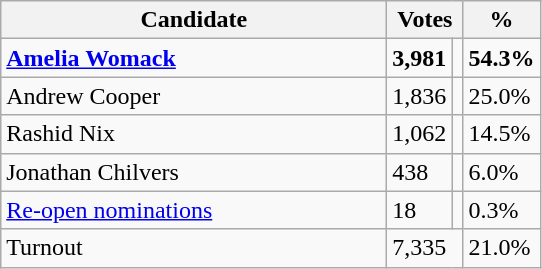<table class="wikitable">
<tr>
<th style="width:250px;">Candidate</th>
<th colspan="2">Votes</th>
<th>%</th>
</tr>
<tr>
<td><strong><a href='#'>Amelia Womack</a></strong></td>
<td><strong>3,981</strong></td>
<td style="text-align:center;"></td>
<td><strong>54.3%</strong></td>
</tr>
<tr>
<td>Andrew Cooper</td>
<td>1,836</td>
<td style="text-align:center;"></td>
<td>25.0%</td>
</tr>
<tr>
<td>Rashid Nix</td>
<td>1,062</td>
<td style="text-align:center;"></td>
<td>14.5%</td>
</tr>
<tr>
<td>Jonathan Chilvers</td>
<td>438</td>
<td style="text-align:center;"></td>
<td>6.0%</td>
</tr>
<tr>
<td><a href='#'>Re-open nominations</a></td>
<td>18</td>
<td style="text-align:center;"></td>
<td>0.3%</td>
</tr>
<tr>
<td>Turnout</td>
<td colspan="2">7,335</td>
<td>21.0%</td>
</tr>
</table>
